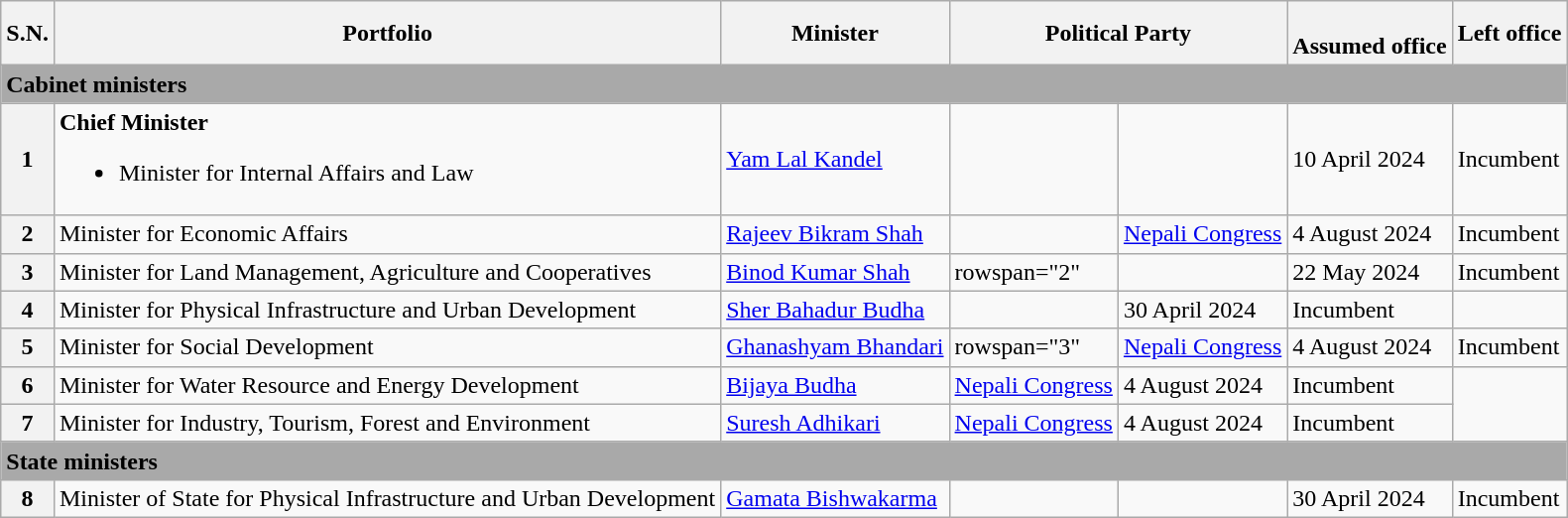<table class="wikitable">
<tr>
<th>S.N.</th>
<th>Portfolio</th>
<th>Minister</th>
<th colspan="2">Political Party</th>
<th><br>Assumed office</th>
<th>Left office</th>
</tr>
<tr>
<td colspan="7" bgcolor="darkgrey"><strong>Cabinet ministers</strong></td>
</tr>
<tr>
<th>1</th>
<td><strong>Chief Minister</strong><br><ul><li>Minister for Internal Affairs and Law</li></ul></td>
<td><a href='#'>Yam Lal Kandel</a></td>
<td></td>
<td></td>
<td>10 April 2024</td>
<td>Incumbent</td>
</tr>
<tr>
<th>2</th>
<td>Minister for Economic Affairs</td>
<td><a href='#'>Rajeev Bikram Shah</a></td>
<td></td>
<td><a href='#'>Nepali Congress</a></td>
<td>4 August 2024</td>
<td>Incumbent</td>
</tr>
<tr>
<th>3</th>
<td>Minister for Land Management, Agriculture and Cooperatives</td>
<td><a href='#'>Binod Kumar Shah</a></td>
<td>rowspan="2" </td>
<td></td>
<td>22 May 2024</td>
<td>Incumbent</td>
</tr>
<tr>
<th>4</th>
<td>Minister for Physical Infrastructure and Urban Development</td>
<td><a href='#'>Sher Bahadur Budha</a></td>
<td></td>
<td>30 April 2024</td>
<td>Incumbent</td>
</tr>
<tr>
<th>5</th>
<td>Minister for Social Development</td>
<td><a href='#'>Ghanashyam Bhandari</a></td>
<td>rowspan="3" </td>
<td><a href='#'>Nepali Congress</a></td>
<td>4 August 2024</td>
<td>Incumbent</td>
</tr>
<tr>
<th>6</th>
<td>Minister for Water Resource and Energy Development</td>
<td><a href='#'>Bijaya Budha</a></td>
<td><a href='#'>Nepali Congress</a></td>
<td>4 August 2024</td>
<td>Incumbent</td>
</tr>
<tr>
<th>7</th>
<td>Minister for Industry, Tourism, Forest and Environment</td>
<td><a href='#'>Suresh Adhikari</a></td>
<td><a href='#'>Nepali Congress</a></td>
<td>4 August 2024</td>
<td>Incumbent</td>
</tr>
<tr>
<td colspan="7" bgcolor="darkgrey"><strong>State ministers</strong></td>
</tr>
<tr>
<th>8</th>
<td>Minister of State for Physical Infrastructure and Urban Development</td>
<td><a href='#'>Gamata Bishwakarma</a></td>
<td></td>
<td></td>
<td>30 April 2024</td>
<td>Incumbent</td>
</tr>
</table>
